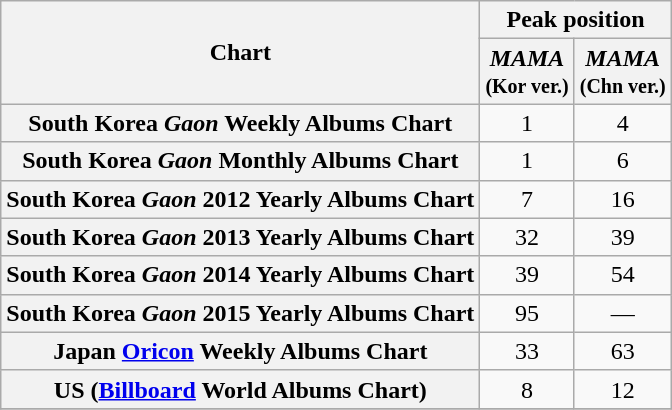<table class="wikitable plainrowheaders">
<tr>
<th scope="col" rowspan=2>Chart</th>
<th scope="col" colspan=4>Peak position</th>
</tr>
<tr>
<th scope="col"><em>MAMA</em><br><small>(Kor ver.)</small></th>
<th scope="col"><em>MAMA</em><br><small>(Chn ver.)</small></th>
</tr>
<tr>
<th scope="row">South Korea <em>Gaon</em> Weekly Albums Chart</th>
<td align="center">1</td>
<td align="center">4</td>
</tr>
<tr>
<th scope="row">South Korea <em>Gaon</em> Monthly Albums Chart</th>
<td align="center">1</td>
<td align="center">6</td>
</tr>
<tr>
<th scope="row">South Korea <em>Gaon</em> 2012 Yearly Albums Chart</th>
<td align="center">7</td>
<td align="center">16</td>
</tr>
<tr>
<th scope="row">South Korea <em>Gaon</em> 2013 Yearly Albums Chart</th>
<td align="center">32</td>
<td align="center">39</td>
</tr>
<tr>
<th scope="row">South Korea <em>Gaon</em> 2014 Yearly Albums Chart</th>
<td align="center">39</td>
<td align="center">54</td>
</tr>
<tr>
<th scope="row">South Korea <em>Gaon</em> 2015 Yearly Albums Chart</th>
<td align="center">95</td>
<td align="center">—</td>
</tr>
<tr>
<th scope="row">Japan <a href='#'>Oricon</a> Weekly Albums Chart</th>
<td align="center">33</td>
<td align="center">63</td>
</tr>
<tr>
<th scope="row">US (<a href='#'>Billboard</a> World Albums Chart)</th>
<td align="center">8</td>
<td align="center">12</td>
</tr>
<tr>
</tr>
</table>
